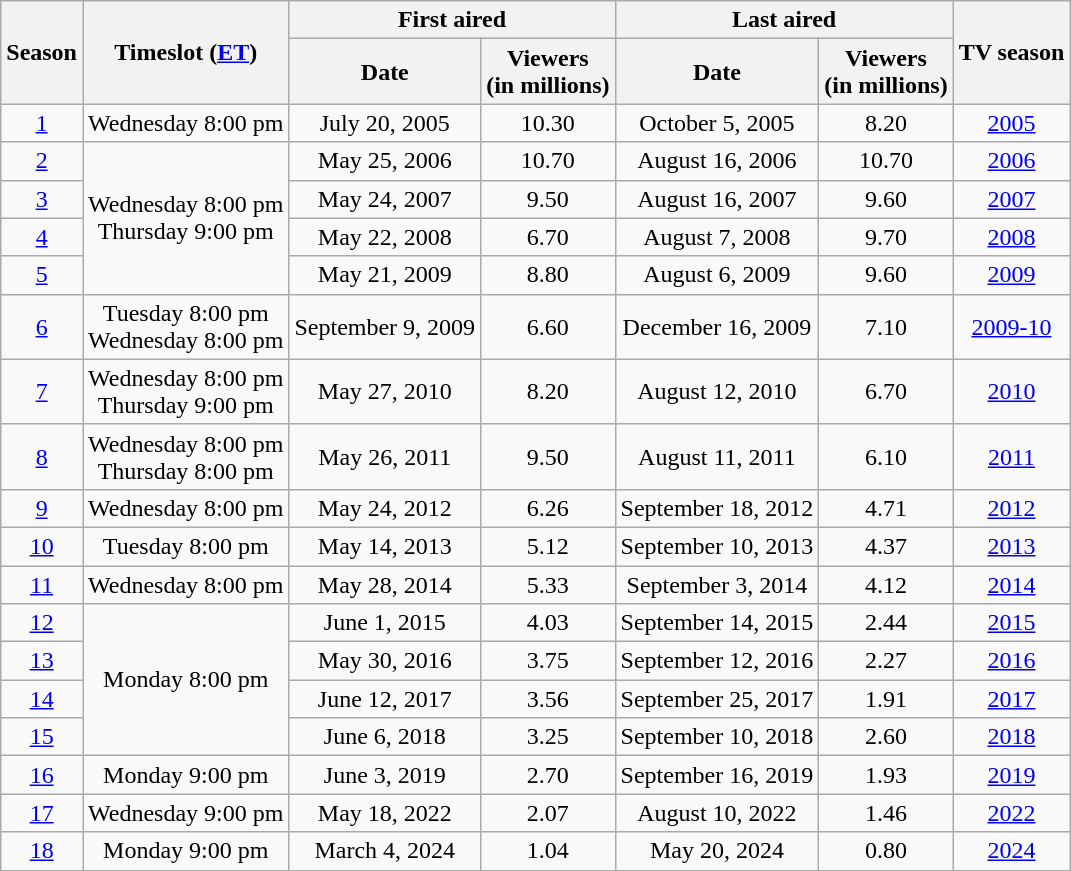<table class="wikitable" style="text-align:center">
<tr>
<th rowspan="2">Season</th>
<th rowspan="2">Timeslot (<a href='#'>ET</a>)</th>
<th colspan="2">First aired</th>
<th colspan="2">Last aired</th>
<th rowspan="2">TV season</th>
</tr>
<tr>
<th>Date</th>
<th>Viewers<br>(in millions)</th>
<th>Date</th>
<th>Viewers<br>(in millions)</th>
</tr>
<tr>
<td><a href='#'>1</a></td>
<td>Wednesday 8:00 pm</td>
<td>July 20, 2005</td>
<td>10.30</td>
<td>October 5, 2005</td>
<td>8.20</td>
<td><a href='#'>2005</a></td>
</tr>
<tr>
<td><a href='#'>2</a></td>
<td rowspan="4">Wednesday 8:00 pm<br>Thursday 9:00 pm</td>
<td>May 25, 2006</td>
<td>10.70</td>
<td>August 16, 2006</td>
<td>10.70</td>
<td><a href='#'>2006</a></td>
</tr>
<tr>
<td><a href='#'>3</a></td>
<td>May 24, 2007</td>
<td>9.50</td>
<td>August 16, 2007</td>
<td>9.60</td>
<td><a href='#'>2007</a></td>
</tr>
<tr>
<td><a href='#'>4</a></td>
<td>May 22, 2008</td>
<td>6.70</td>
<td>August 7, 2008</td>
<td>9.70</td>
<td><a href='#'>2008</a></td>
</tr>
<tr>
<td><a href='#'>5</a></td>
<td>May 21, 2009</td>
<td>8.80</td>
<td>August 6, 2009</td>
<td>9.60</td>
<td><a href='#'>2009</a></td>
</tr>
<tr>
<td><a href='#'>6</a></td>
<td>Tuesday 8:00 pm<br>Wednesday 8:00 pm</td>
<td>September 9, 2009</td>
<td>6.60</td>
<td>December 16, 2009</td>
<td>7.10</td>
<td><a href='#'>2009-10</a></td>
</tr>
<tr>
<td><a href='#'>7</a></td>
<td>Wednesday 8:00 pm<br>Thursday 9:00 pm</td>
<td>May 27, 2010</td>
<td>8.20</td>
<td>August 12, 2010</td>
<td>6.70</td>
<td><a href='#'>2010</a></td>
</tr>
<tr>
<td><a href='#'>8</a></td>
<td>Wednesday 8:00 pm<br>Thursday 8:00 pm</td>
<td>May 26, 2011</td>
<td>9.50</td>
<td>August 11, 2011</td>
<td>6.10</td>
<td><a href='#'>2011</a></td>
</tr>
<tr>
<td><a href='#'>9</a></td>
<td>Wednesday 8:00 pm</td>
<td>May 24, 2012</td>
<td>6.26</td>
<td>September 18, 2012</td>
<td>4.71</td>
<td><a href='#'>2012</a></td>
</tr>
<tr>
<td><a href='#'>10</a></td>
<td>Tuesday 8:00 pm</td>
<td>May 14, 2013</td>
<td>5.12</td>
<td>September 10, 2013</td>
<td>4.37</td>
<td><a href='#'>2013</a></td>
</tr>
<tr>
<td><a href='#'>11</a></td>
<td>Wednesday 8:00 pm</td>
<td>May 28, 2014</td>
<td>5.33</td>
<td>September 3, 2014</td>
<td>4.12</td>
<td><a href='#'>2014</a></td>
</tr>
<tr>
<td><a href='#'>12</a></td>
<td rowspan="4">Monday 8:00 pm</td>
<td>June 1, 2015</td>
<td>4.03</td>
<td>September 14, 2015</td>
<td>2.44</td>
<td><a href='#'>2015</a></td>
</tr>
<tr>
<td><a href='#'>13</a></td>
<td>May 30, 2016</td>
<td>3.75</td>
<td>September 12, 2016</td>
<td>2.27</td>
<td><a href='#'>2016</a></td>
</tr>
<tr>
<td><a href='#'>14</a></td>
<td>June 12, 2017</td>
<td>3.56</td>
<td>September 25, 2017</td>
<td>1.91</td>
<td><a href='#'>2017</a></td>
</tr>
<tr>
<td><a href='#'>15</a></td>
<td>June 6, 2018</td>
<td>3.25</td>
<td>September 10, 2018</td>
<td>2.60</td>
<td><a href='#'>2018</a></td>
</tr>
<tr>
<td><a href='#'>16</a></td>
<td>Monday 9:00 pm</td>
<td>June 3, 2019</td>
<td>2.70</td>
<td>September 16, 2019</td>
<td>1.93</td>
<td><a href='#'>2019</a></td>
</tr>
<tr>
<td><a href='#'>17</a></td>
<td>Wednesday 9:00 pm</td>
<td>May 18, 2022</td>
<td>2.07</td>
<td>August 10, 2022</td>
<td>1.46</td>
<td><a href='#'>2022</a></td>
</tr>
<tr>
<td><a href='#'>18</a></td>
<td>Monday 9:00 pm</td>
<td>March 4, 2024</td>
<td>1.04</td>
<td>May 20, 2024</td>
<td>0.80</td>
<td><a href='#'>2024</a></td>
</tr>
<tr>
</tr>
</table>
